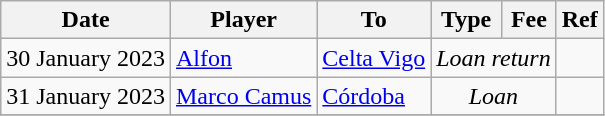<table class="wikitable">
<tr>
<th>Date</th>
<th>Player</th>
<th>To</th>
<th>Type</th>
<th>Fee</th>
<th>Ref</th>
</tr>
<tr>
<td>30 January 2023</td>
<td> <a href='#'>Alfon</a></td>
<td><a href='#'>Celta Vigo</a></td>
<td colspan=2 align=center><em>Loan return</em></td>
<td align=center></td>
</tr>
<tr>
<td>31 January 2023</td>
<td> <a href='#'>Marco Camus</a></td>
<td><a href='#'>Córdoba</a></td>
<td colspan=2 align=center><em>Loan</em></td>
<td align=center></td>
</tr>
<tr>
</tr>
</table>
